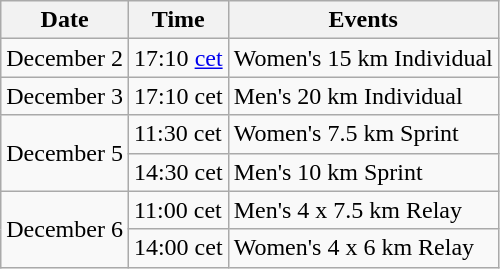<table class="wikitable" border="1">
<tr>
<th>Date</th>
<th>Time</th>
<th>Events</th>
</tr>
<tr>
<td>December 2</td>
<td>17:10 <a href='#'>cet</a></td>
<td>Women's 15 km Individual</td>
</tr>
<tr>
<td>December 3</td>
<td>17:10 cet</td>
<td>Men's 20 km Individual</td>
</tr>
<tr>
<td rowspan=2>December 5</td>
<td>11:30 cet</td>
<td>Women's 7.5 km Sprint</td>
</tr>
<tr>
<td>14:30 cet</td>
<td>Men's 10 km Sprint</td>
</tr>
<tr>
<td rowspan=2>December 6</td>
<td>11:00 cet</td>
<td>Men's 4 x 7.5 km Relay</td>
</tr>
<tr>
<td>14:00 cet</td>
<td>Women's 4 x 6 km Relay</td>
</tr>
</table>
